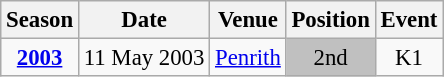<table class="wikitable" style="text-align:center; font-size:95%;">
<tr>
<th>Season</th>
<th>Date</th>
<th>Venue</th>
<th>Position</th>
<th>Event</th>
</tr>
<tr>
<td><strong><a href='#'>2003</a></strong></td>
<td align=right>11 May 2003</td>
<td align=left><a href='#'>Penrith</a></td>
<td bgcolor=silver>2nd</td>
<td>K1</td>
</tr>
</table>
